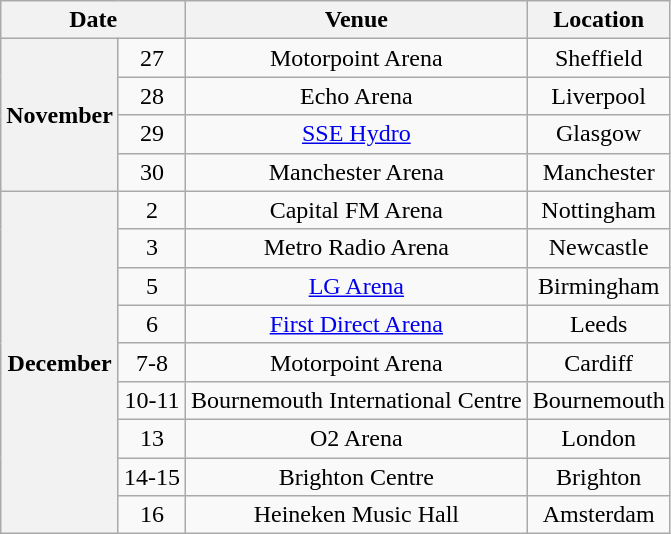<table class="wikitable sortable plainrowheaders" style="text-align:center;">
<tr>
<th scope="col" colspan=2>Date</th>
<th scope="col">Venue</th>
<th scope="col">Location</th>
</tr>
<tr>
<th rowspan=4>November</th>
<td>27</td>
<td>Motorpoint Arena</td>
<td>Sheffield</td>
</tr>
<tr>
<td>28</td>
<td>Echo Arena</td>
<td>Liverpool</td>
</tr>
<tr>
<td>29</td>
<td><a href='#'>SSE Hydro</a></td>
<td>Glasgow</td>
</tr>
<tr>
<td>30</td>
<td>Manchester Arena</td>
<td>Manchester</td>
</tr>
<tr>
<th rowspan=10>December</th>
<td>2</td>
<td>Capital FM Arena</td>
<td>Nottingham</td>
</tr>
<tr>
<td>3</td>
<td>Metro Radio Arena</td>
<td>Newcastle</td>
</tr>
<tr>
<td>5</td>
<td><a href='#'>LG Arena</a></td>
<td>Birmingham</td>
</tr>
<tr>
<td>6</td>
<td><a href='#'>First Direct Arena</a></td>
<td>Leeds</td>
</tr>
<tr>
<td>7-8</td>
<td>Motorpoint Arena</td>
<td>Cardiff</td>
</tr>
<tr>
<td>10-11</td>
<td>Bournemouth International Centre</td>
<td>Bournemouth</td>
</tr>
<tr>
<td>13</td>
<td>O2 Arena</td>
<td>London</td>
</tr>
<tr>
<td>14-15</td>
<td>Brighton Centre</td>
<td>Brighton</td>
</tr>
<tr>
<td>16</td>
<td>Heineken Music Hall</td>
<td>Amsterdam</td>
</tr>
</table>
